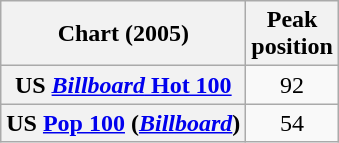<table class="wikitable sortable plainrowheaders" style="text-align:center;" border="1">
<tr>
<th scope="col">Chart (2005)</th>
<th scope="col">Peak<br>position</th>
</tr>
<tr>
<th scope="row">US <a href='#'><em>Billboard</em> Hot 100</a></th>
<td>92</td>
</tr>
<tr>
<th scope="row">US <a href='#'>Pop 100</a> (<a href='#'><em>Billboard</em></a>)</th>
<td>54</td>
</tr>
</table>
